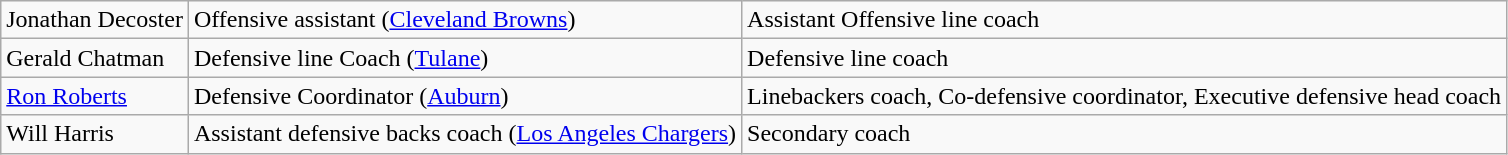<table class="wikitable">
<tr>
<td>Jonathan Decoster</td>
<td>Offensive assistant (<a href='#'>Cleveland Browns</a>)</td>
<td>Assistant Offensive line coach</td>
</tr>
<tr>
<td>Gerald Chatman</td>
<td>Defensive line Coach (<a href='#'>Tulane</a>)</td>
<td>Defensive line coach</td>
</tr>
<tr>
<td><a href='#'>Ron Roberts</a></td>
<td>Defensive Coordinator (<a href='#'>Auburn</a>)</td>
<td>Linebackers coach, Co-defensive coordinator, Executive defensive head coach</td>
</tr>
<tr>
<td>Will Harris</td>
<td>Assistant defensive backs coach (<a href='#'>Los Angeles Chargers</a>)</td>
<td>Secondary coach</td>
</tr>
</table>
